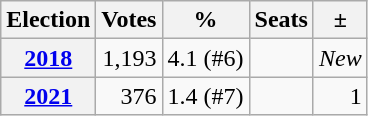<table class=wikitable style=text-align:right>
<tr>
<th>Election</th>
<th>Votes</th>
<th>%</th>
<th>Seats</th>
<th>±</th>
</tr>
<tr>
<th><a href='#'>2018</a></th>
<td>1,193</td>
<td>4.1 (#6)</td>
<td></td>
<td><em>New</em></td>
</tr>
<tr>
<th><a href='#'>2021</a></th>
<td>376</td>
<td>1.4 (#7)</td>
<td></td>
<td>1</td>
</tr>
</table>
